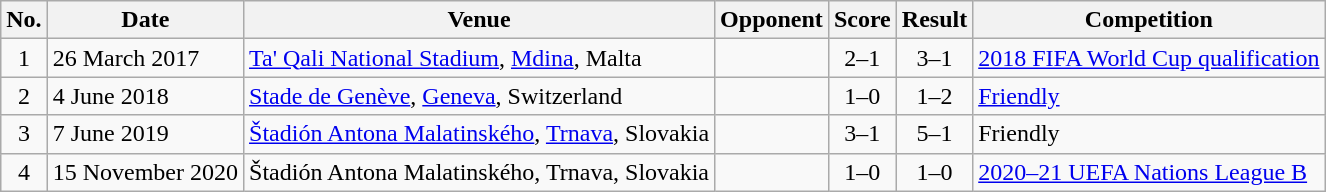<table class="wikitable sortable">
<tr>
<th scope="col">No.</th>
<th scope="col">Date</th>
<th scope="col">Venue</th>
<th scope="col">Opponent</th>
<th scope="col">Score</th>
<th scope="col">Result</th>
<th scope="col">Competition</th>
</tr>
<tr>
<td align="center">1</td>
<td>26 March 2017</td>
<td><a href='#'>Ta' Qali National Stadium</a>, <a href='#'>Mdina</a>, Malta</td>
<td></td>
<td align="center">2–1</td>
<td align="center">3–1</td>
<td><a href='#'>2018 FIFA World Cup qualification</a></td>
</tr>
<tr>
<td align="center">2</td>
<td>4 June 2018</td>
<td><a href='#'>Stade de Genève</a>, <a href='#'>Geneva</a>, Switzerland</td>
<td></td>
<td align="center">1–0</td>
<td align="center">1–2</td>
<td><a href='#'>Friendly</a></td>
</tr>
<tr>
<td align="center">3</td>
<td>7 June 2019</td>
<td><a href='#'>Štadión Antona Malatinského</a>, <a href='#'>Trnava</a>, Slovakia</td>
<td></td>
<td align="center">3–1</td>
<td align="center">5–1</td>
<td>Friendly</td>
</tr>
<tr>
<td align="center">4</td>
<td>15 November 2020</td>
<td>Štadión Antona Malatinského, Trnava, Slovakia</td>
<td></td>
<td align="center">1–0</td>
<td align="center">1–0</td>
<td><a href='#'>2020–21 UEFA Nations League B</a></td>
</tr>
</table>
